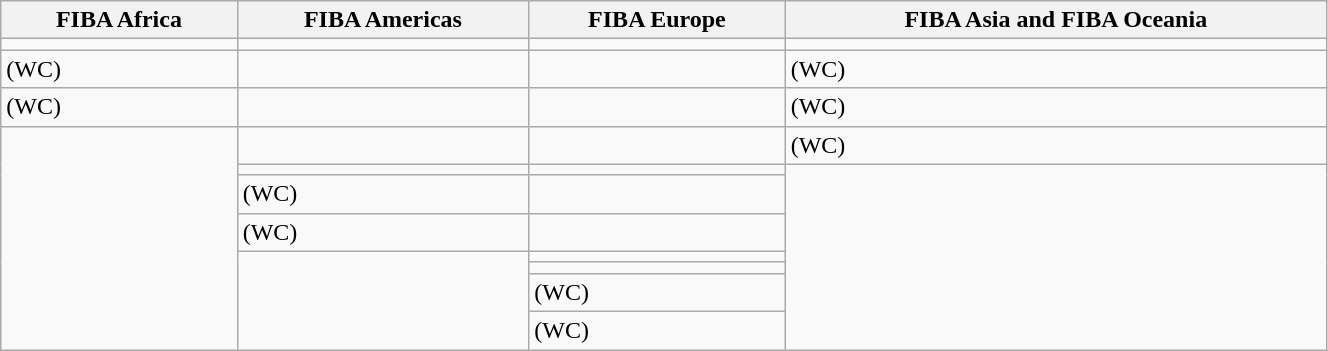<table class=wikitable style="text-align:center;" width=70%>
<tr>
<th>FIBA Africa</th>
<th>FIBA Americas</th>
<th>FIBA Europe</th>
<th>FIBA Asia and FIBA Oceania</th>
</tr>
<tr>
<td align=left></td>
<td align=left></td>
<td align=left></td>
<td align=left><s></s></td>
</tr>
<tr>
<td align=left> (WC)</td>
<td align=left></td>
<td align=left></td>
<td align=left> (WC)</td>
</tr>
<tr>
<td align=left><s></s> (WC)</td>
<td align=left></td>
<td align=left></td>
<td align=left> (WC)</td>
</tr>
<tr>
<td rowspan=8></td>
<td align=left></td>
<td align=left></td>
<td align=left> (WC)</td>
</tr>
<tr>
<td align=left></td>
<td align=left></td>
<td rowspan=7></td>
</tr>
<tr>
<td align=left> (WC)</td>
<td align=left></td>
</tr>
<tr>
<td align=left> (WC)</td>
<td align=left></td>
</tr>
<tr>
<td rowspan=4></td>
<td align=left></td>
</tr>
<tr>
<td align=left></td>
</tr>
<tr>
<td align=left> (WC)</td>
</tr>
<tr>
<td align=left> (WC)</td>
</tr>
</table>
